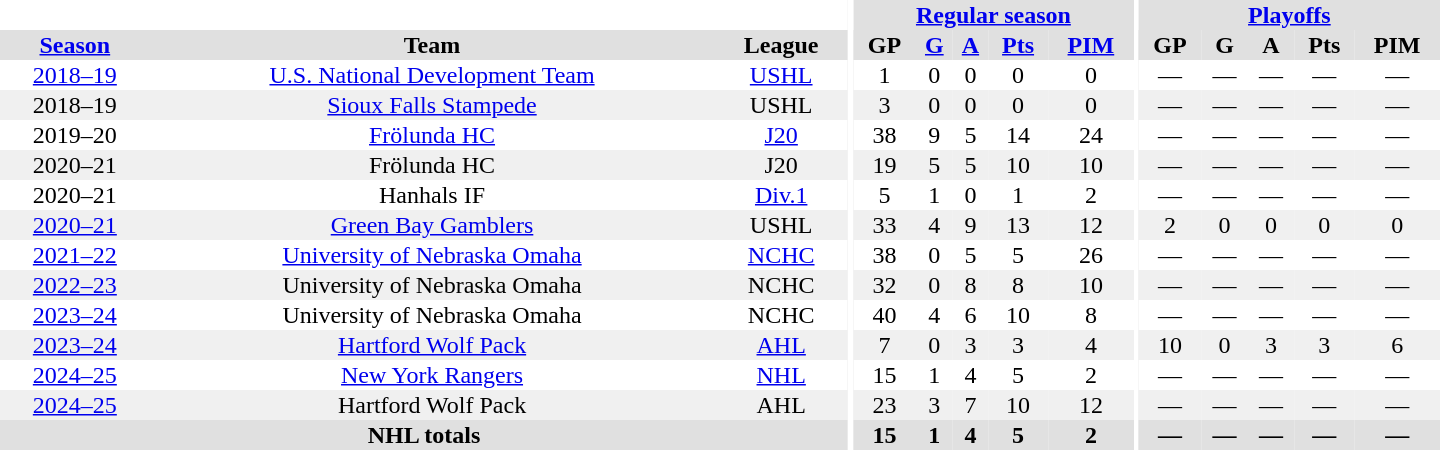<table border="0" cellpadding="1" cellspacing="0" style="text-align:center; width:60em;">
<tr bgcolor="#e0e0e0">
<th colspan="3" bgcolor="#ffffff"></th>
<th rowspan="92" bgcolor="#ffffff"></th>
<th colspan="5"><a href='#'>Regular season</a></th>
<th rowspan="92" bgcolor="#ffffff"></th>
<th colspan="5"><a href='#'>Playoffs</a></th>
</tr>
<tr bgcolor="#e0e0e0">
<th><a href='#'>Season</a></th>
<th>Team</th>
<th>League</th>
<th>GP</th>
<th><a href='#'>G</a></th>
<th><a href='#'>A</a></th>
<th><a href='#'>Pts</a></th>
<th><a href='#'>PIM</a></th>
<th>GP</th>
<th>G</th>
<th>A</th>
<th>Pts</th>
<th>PIM</th>
</tr>
<tr>
<td><a href='#'>2018–19</a></td>
<td><a href='#'>U.S. National Development Team</a></td>
<td><a href='#'>USHL</a></td>
<td>1</td>
<td>0</td>
<td>0</td>
<td>0</td>
<td>0</td>
<td>—</td>
<td>—</td>
<td>—</td>
<td>—</td>
<td>—</td>
</tr>
<tr bgcolor="#f0f0f0">
<td>2018–19</td>
<td><a href='#'>Sioux Falls Stampede</a></td>
<td>USHL</td>
<td>3</td>
<td>0</td>
<td>0</td>
<td>0</td>
<td>0</td>
<td>—</td>
<td>—</td>
<td>—</td>
<td>—</td>
<td>—</td>
</tr>
<tr>
<td>2019–20</td>
<td><a href='#'>Frölunda HC</a></td>
<td><a href='#'>J20</a></td>
<td>38</td>
<td>9</td>
<td>5</td>
<td>14</td>
<td>24</td>
<td>—</td>
<td>—</td>
<td>—</td>
<td>—</td>
<td>—</td>
</tr>
<tr bgcolor="#f0f0f0">
<td>2020–21</td>
<td>Frölunda HC</td>
<td>J20</td>
<td>19</td>
<td>5</td>
<td>5</td>
<td>10</td>
<td>10</td>
<td>—</td>
<td>—</td>
<td>—</td>
<td>—</td>
<td>—</td>
</tr>
<tr>
<td>2020–21</td>
<td>Hanhals IF</td>
<td><a href='#'>Div.1</a></td>
<td>5</td>
<td>1</td>
<td>0</td>
<td>1</td>
<td>2</td>
<td>—</td>
<td>—</td>
<td>—</td>
<td>—</td>
<td>—</td>
</tr>
<tr bgcolor="#f0f0f0">
<td><a href='#'>2020–21</a></td>
<td><a href='#'>Green Bay Gamblers</a></td>
<td>USHL</td>
<td>33</td>
<td>4</td>
<td>9</td>
<td>13</td>
<td>12</td>
<td>2</td>
<td>0</td>
<td>0</td>
<td>0</td>
<td>0</td>
</tr>
<tr>
<td><a href='#'>2021–22</a></td>
<td><a href='#'>University of Nebraska Omaha</a></td>
<td><a href='#'>NCHC</a></td>
<td>38</td>
<td>0</td>
<td>5</td>
<td>5</td>
<td>26</td>
<td>—</td>
<td>—</td>
<td>—</td>
<td>—</td>
<td>—</td>
</tr>
<tr bgcolor="#f0f0f0">
<td><a href='#'>2022–23</a></td>
<td>University of Nebraska Omaha</td>
<td>NCHC</td>
<td>32</td>
<td>0</td>
<td>8</td>
<td>8</td>
<td>10</td>
<td>—</td>
<td>—</td>
<td>—</td>
<td>—</td>
<td>—</td>
</tr>
<tr>
<td><a href='#'>2023–24</a></td>
<td>University of Nebraska Omaha</td>
<td>NCHC</td>
<td>40</td>
<td>4</td>
<td>6</td>
<td>10</td>
<td>8</td>
<td>—</td>
<td>—</td>
<td>—</td>
<td>—</td>
<td>—</td>
</tr>
<tr bgcolor="#f0f0f0">
<td><a href='#'>2023–24</a></td>
<td><a href='#'>Hartford Wolf Pack</a></td>
<td><a href='#'>AHL</a></td>
<td>7</td>
<td>0</td>
<td>3</td>
<td>3</td>
<td>4</td>
<td>10</td>
<td>0</td>
<td>3</td>
<td>3</td>
<td>6</td>
</tr>
<tr>
<td><a href='#'>2024–25</a></td>
<td><a href='#'>New York Rangers</a></td>
<td><a href='#'>NHL</a></td>
<td>15</td>
<td>1</td>
<td>4</td>
<td>5</td>
<td>2</td>
<td>—</td>
<td>—</td>
<td>—</td>
<td>—</td>
<td>—</td>
</tr>
<tr bgcolor="#f0f0f0">
<td><a href='#'>2024–25</a></td>
<td>Hartford Wolf Pack</td>
<td>AHL</td>
<td>23</td>
<td>3</td>
<td>7</td>
<td>10</td>
<td>12</td>
<td>—</td>
<td>—</td>
<td>—</td>
<td>—</td>
<td>—</td>
</tr>
<tr bgcolor="#e0e0e0">
<th colspan="3">NHL totals</th>
<th>15</th>
<th>1</th>
<th>4</th>
<th>5</th>
<th>2</th>
<th>—</th>
<th>—</th>
<th>—</th>
<th>—</th>
<th>—</th>
</tr>
</table>
